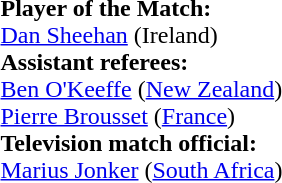<table style="width:100%">
<tr>
<td><br><strong>Player of the Match:</strong>
<br><a href='#'>Dan Sheehan</a> (Ireland)<br><strong>Assistant referees:</strong>
<br><a href='#'>Ben O'Keeffe</a> (<a href='#'>New Zealand</a>)
<br><a href='#'>Pierre Brousset</a> (<a href='#'>France</a>)
<br><strong>Television match official:</strong>
<br><a href='#'>Marius Jonker</a> (<a href='#'>South Africa</a>)</td>
</tr>
</table>
